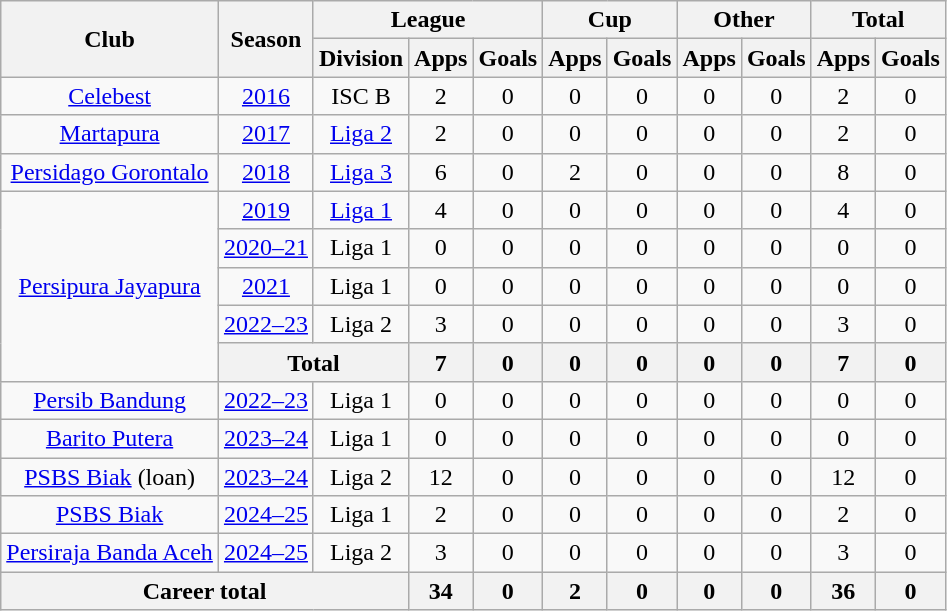<table class="wikitable" style="text-align:center">
<tr>
<th rowspan="2">Club</th>
<th rowspan="2">Season</th>
<th colspan="3">League</th>
<th colspan="2">Cup</th>
<th colspan="2">Other</th>
<th colspan="2">Total</th>
</tr>
<tr>
<th>Division</th>
<th>Apps</th>
<th>Goals</th>
<th>Apps</th>
<th>Goals</th>
<th>Apps</th>
<th>Goals</th>
<th>Apps</th>
<th>Goals</th>
</tr>
<tr>
<td rowspan="1" valign="center"><a href='#'>Celebest</a></td>
<td><a href='#'>2016</a></td>
<td rowspan="1" valign="center">ISC B</td>
<td>2</td>
<td>0</td>
<td>0</td>
<td>0</td>
<td>0</td>
<td>0</td>
<td>2</td>
<td>0</td>
</tr>
<tr>
<td rowspan="1" valign="center"><a href='#'>Martapura</a></td>
<td><a href='#'>2017</a></td>
<td rowspan="1" valign="center"><a href='#'>Liga 2</a></td>
<td>2</td>
<td>0</td>
<td>0</td>
<td>0</td>
<td>0</td>
<td>0</td>
<td>2</td>
<td>0</td>
</tr>
<tr>
<td rowspan="1" valign="center"><a href='#'>Persidago Gorontalo</a></td>
<td><a href='#'>2018</a></td>
<td rowspan="1" valign="center"><a href='#'>Liga 3</a></td>
<td>6</td>
<td>0</td>
<td>2</td>
<td>0</td>
<td>0</td>
<td>0</td>
<td>8</td>
<td>0</td>
</tr>
<tr>
<td rowspan="5" valign="center"><a href='#'>Persipura Jayapura</a></td>
<td><a href='#'>2019</a></td>
<td rowspan="1" valign="center"><a href='#'>Liga 1</a></td>
<td>4</td>
<td>0</td>
<td>0</td>
<td>0</td>
<td>0</td>
<td>0</td>
<td>4</td>
<td>0</td>
</tr>
<tr>
<td><a href='#'>2020–21</a></td>
<td rowspan="1">Liga 1</td>
<td>0</td>
<td>0</td>
<td>0</td>
<td>0</td>
<td>0</td>
<td>0</td>
<td>0</td>
<td>0</td>
</tr>
<tr>
<td><a href='#'>2021</a></td>
<td rowspan="1">Liga 1</td>
<td>0</td>
<td>0</td>
<td>0</td>
<td>0</td>
<td>0</td>
<td>0</td>
<td>0</td>
<td>0</td>
</tr>
<tr>
<td><a href='#'>2022–23</a></td>
<td rowspan="1">Liga 2</td>
<td>3</td>
<td>0</td>
<td>0</td>
<td>0</td>
<td>0</td>
<td>0</td>
<td>3</td>
<td>0</td>
</tr>
<tr>
<th colspan="2">Total</th>
<th>7</th>
<th>0</th>
<th>0</th>
<th>0</th>
<th>0</th>
<th>0</th>
<th>7</th>
<th>0</th>
</tr>
<tr>
<td rowspan="1"><a href='#'>Persib Bandung</a></td>
<td><a href='#'>2022–23</a></td>
<td rowspan="1">Liga 1</td>
<td>0</td>
<td>0</td>
<td>0</td>
<td>0</td>
<td>0</td>
<td>0</td>
<td>0</td>
<td>0</td>
</tr>
<tr>
<td rowspan="1"><a href='#'>Barito Putera</a></td>
<td><a href='#'>2023–24</a></td>
<td rowspan="1">Liga 1</td>
<td>0</td>
<td>0</td>
<td>0</td>
<td>0</td>
<td>0</td>
<td>0</td>
<td>0</td>
<td>0</td>
</tr>
<tr>
<td rowspan="1"><a href='#'>PSBS Biak</a> (loan)</td>
<td><a href='#'>2023–24</a></td>
<td rowspan="1">Liga 2</td>
<td>12</td>
<td>0</td>
<td>0</td>
<td>0</td>
<td>0</td>
<td>0</td>
<td>12</td>
<td>0</td>
</tr>
<tr>
<td rowspan="1"><a href='#'>PSBS Biak</a></td>
<td><a href='#'>2024–25</a></td>
<td rowspan="1">Liga 1</td>
<td>2</td>
<td>0</td>
<td>0</td>
<td>0</td>
<td>0</td>
<td>0</td>
<td>2</td>
<td>0</td>
</tr>
<tr>
<td rowspan="1"><a href='#'>Persiraja Banda Aceh</a></td>
<td><a href='#'>2024–25</a></td>
<td rowspan="1">Liga 2</td>
<td>3</td>
<td>0</td>
<td>0</td>
<td>0</td>
<td>0</td>
<td>0</td>
<td>3</td>
<td>0</td>
</tr>
<tr>
<th colspan="3">Career total</th>
<th>34</th>
<th>0</th>
<th>2</th>
<th>0</th>
<th>0</th>
<th>0</th>
<th>36</th>
<th>0</th>
</tr>
</table>
